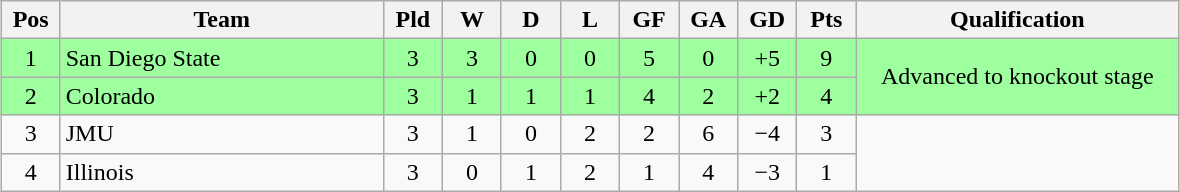<table class="wikitable" style="text-align:center; margin: 1em auto">
<tr>
<th style="width:2em">Pos</th>
<th style="width:13em">Team</th>
<th style="width:2em">Pld</th>
<th style="width:2em">W</th>
<th style="width:2em">D</th>
<th style="width:2em">L</th>
<th style="width:2em">GF</th>
<th style="width:2em">GA</th>
<th style="width:2em">GD</th>
<th style="width:2em">Pts</th>
<th style="width:13em">Qualification</th>
</tr>
<tr bgcolor="#9eff9e">
<td>1</td>
<td style="text-align:left">San Diego State</td>
<td>3</td>
<td>3</td>
<td>0</td>
<td>0</td>
<td>5</td>
<td>0</td>
<td>+5</td>
<td>9</td>
<td rowspan="2">Advanced to knockout stage</td>
</tr>
<tr bgcolor="#9eff9e">
<td>2</td>
<td style="text-align:left">Colorado</td>
<td>3</td>
<td>1</td>
<td>1</td>
<td>1</td>
<td>4</td>
<td>2</td>
<td>+2</td>
<td>4</td>
</tr>
<tr>
<td>3</td>
<td style="text-align:left">JMU</td>
<td>3</td>
<td>1</td>
<td>0</td>
<td>2</td>
<td>2</td>
<td>6</td>
<td>−4</td>
<td>3</td>
</tr>
<tr>
<td>4</td>
<td style="text-align:left">Illinois</td>
<td>3</td>
<td>0</td>
<td>1</td>
<td>2</td>
<td>1</td>
<td>4</td>
<td>−3</td>
<td>1</td>
</tr>
</table>
